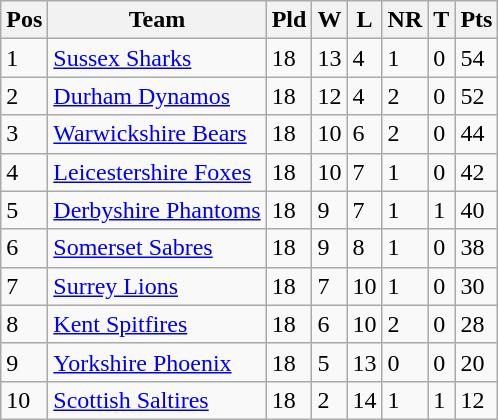<table class="wikitable">
<tr>
<th>Pos</th>
<th>Team</th>
<th>Pld</th>
<th>W</th>
<th>L</th>
<th>NR</th>
<th>T</th>
<th>Pts</th>
</tr>
<tr>
<td>1</td>
<td><a href='#'>Sussex Sharks</a></td>
<td>18</td>
<td>13</td>
<td>4</td>
<td>1</td>
<td>0</td>
<td>54</td>
</tr>
<tr>
<td>2</td>
<td><a href='#'>Durham Dynamos</a></td>
<td>18</td>
<td>12</td>
<td>4</td>
<td>2</td>
<td>0</td>
<td>52</td>
</tr>
<tr>
<td>3</td>
<td><a href='#'>Warwickshire Bears</a></td>
<td>18</td>
<td>10</td>
<td>6</td>
<td>2</td>
<td>0</td>
<td>44</td>
</tr>
<tr>
<td>4</td>
<td><a href='#'>Leicestershire Foxes</a></td>
<td>18</td>
<td>10</td>
<td>7</td>
<td>1</td>
<td>0</td>
<td>42</td>
</tr>
<tr>
<td>5</td>
<td><a href='#'>Derbyshire Phantoms</a></td>
<td>18</td>
<td>9</td>
<td>7</td>
<td>1</td>
<td>1</td>
<td>40</td>
</tr>
<tr>
<td>6</td>
<td><a href='#'>Somerset Sabres</a></td>
<td>18</td>
<td>9</td>
<td>8</td>
<td>1</td>
<td>0</td>
<td>38</td>
</tr>
<tr>
<td>7</td>
<td><a href='#'>Surrey Lions</a></td>
<td>18</td>
<td>7</td>
<td>10</td>
<td>1</td>
<td>0</td>
<td>30</td>
</tr>
<tr>
<td>8</td>
<td><a href='#'>Kent Spitfires</a></td>
<td>18</td>
<td>6</td>
<td>10</td>
<td>2</td>
<td>0</td>
<td>28</td>
</tr>
<tr>
<td>9</td>
<td><a href='#'>Yorkshire Phoenix</a></td>
<td>18</td>
<td>5</td>
<td>13</td>
<td>0</td>
<td>0</td>
<td>20</td>
</tr>
<tr>
<td>10</td>
<td><a href='#'>Scottish Saltires</a></td>
<td>18</td>
<td>2</td>
<td>14</td>
<td>1</td>
<td>1</td>
<td>12</td>
</tr>
</table>
